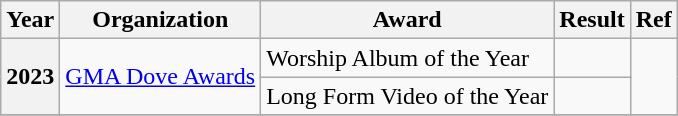<table class="wikitable plainrowheaders">
<tr>
<th>Year</th>
<th>Organization</th>
<th>Award</th>
<th>Result</th>
<th style="text-align:center">Ref</th>
</tr>
<tr>
<th scope="row" rowspan="2">2023</th>
<td rowspan="2"><a href='#'>GMA Dove Awards</a></td>
<td>Worship Album of the Year</td>
<td></td>
<td rowspan="2"></td>
</tr>
<tr>
<td>Long Form Video of the Year</td>
<td></td>
</tr>
<tr>
</tr>
</table>
